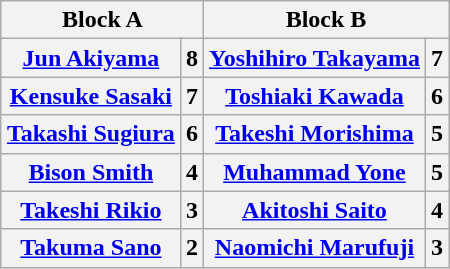<table class="wikitable" style="margin: 1em auto 1em auto;text-align:center">
<tr>
<th colspan="2">Block A</th>
<th colspan="2">Block B</th>
</tr>
<tr>
<th><a href='#'>Jun Akiyama</a></th>
<th>8</th>
<th><a href='#'>Yoshihiro Takayama</a></th>
<th>7</th>
</tr>
<tr>
<th><a href='#'>Kensuke Sasaki</a></th>
<th>7</th>
<th><a href='#'>Toshiaki Kawada</a></th>
<th>6</th>
</tr>
<tr>
<th><a href='#'>Takashi Sugiura</a> </th>
<th>6</th>
<th><a href='#'>Takeshi Morishima</a></th>
<th>5</th>
</tr>
<tr>
<th><a href='#'>Bison Smith</a></th>
<th>4</th>
<th><a href='#'>Muhammad Yone</a></th>
<th>5</th>
</tr>
<tr>
<th><a href='#'>Takeshi Rikio</a></th>
<th>3</th>
<th><a href='#'>Akitoshi Saito</a></th>
<th>4</th>
</tr>
<tr>
<th><a href='#'>Takuma Sano</a></th>
<th>2</th>
<th><a href='#'>Naomichi Marufuji</a></th>
<th>3</th>
</tr>
</table>
